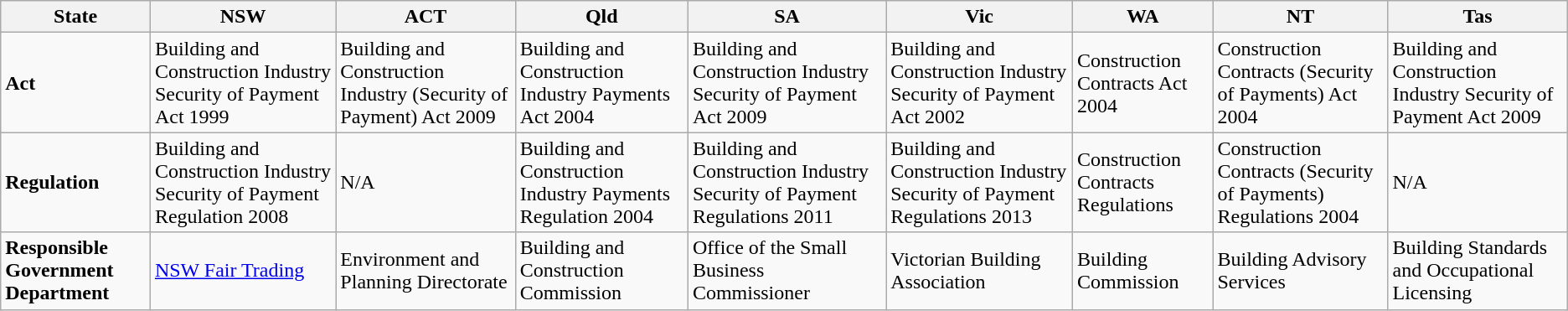<table class="wikitable mw-collapsible">
<tr>
<th>State</th>
<th>NSW</th>
<th>ACT</th>
<th>Qld</th>
<th>SA</th>
<th>Vic</th>
<th>WA</th>
<th>NT</th>
<th>Tas</th>
</tr>
<tr>
<td><strong>Act</strong></td>
<td>Building and Construction Industry Security of Payment Act 1999</td>
<td>Building and Construction Industry (Security of Payment) Act 2009</td>
<td>Building and Construction Industry Payments Act 2004</td>
<td>Building and Construction Industry Security of Payment Act 2009</td>
<td>Building and Construction Industry Security of Payment Act 2002</td>
<td>Construction Contracts Act 2004</td>
<td>Construction Contracts (Security of Payments) Act 2004</td>
<td>Building and Construction Industry Security of Payment Act 2009</td>
</tr>
<tr>
<td><strong>Regulation</strong></td>
<td>Building and Construction Industry Security of Payment Regulation 2008</td>
<td>N/A</td>
<td>Building and Construction Industry Payments Regulation 2004</td>
<td>Building and Construction Industry Security of Payment Regulations 2011</td>
<td>Building and Construction Industry Security of Payment Regulations 2013</td>
<td>Construction Contracts Regulations</td>
<td>Construction Contracts (Security of Payments) Regulations 2004</td>
<td>N/A</td>
</tr>
<tr>
<td><strong>Responsible Government Department</strong></td>
<td><a href='#'>NSW Fair Trading</a></td>
<td>Environment and Planning Directorate</td>
<td>Building and Construction Commission</td>
<td>Office of the Small Business Commissioner</td>
<td>Victorian Building Association</td>
<td>Building Commission</td>
<td>Building Advisory Services</td>
<td>Building Standards and Occupational Licensing</td>
</tr>
</table>
